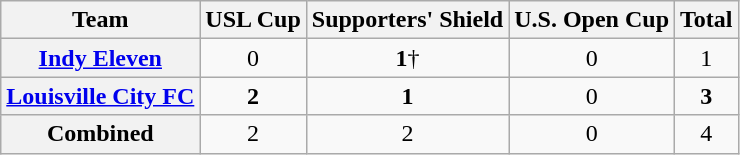<table class="wikitable" style="text-align:center;">
<tr>
<th>Team</th>
<th>USL Cup</th>
<th>Supporters' Shield</th>
<th>U.S. Open Cup</th>
<th>Total</th>
</tr>
<tr>
<th><a href='#'>Indy Eleven</a></th>
<td>0</td>
<td><strong>1</strong>†</td>
<td>0</td>
<td>1</td>
</tr>
<tr>
<th><a href='#'>Louisville City FC</a></th>
<td><strong>2</strong></td>
<td><strong>1</strong></td>
<td>0</td>
<td><strong>3</strong></td>
</tr>
<tr>
<th>Combined</th>
<td>2</td>
<td>2</td>
<td>0</td>
<td>4</td>
</tr>
</table>
